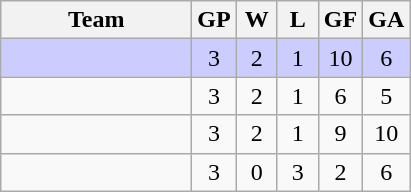<table class="wikitable" style="text-align:center">
<tr>
<th width="120">Team</th>
<th width="20">GP</th>
<th width="20">W</th>
<th width="20">L</th>
<th width="20">GF</th>
<th width="20">GA</th>
</tr>
<tr bgcolor="#ccccff">
<td align=left></td>
<td>3</td>
<td>2</td>
<td>1</td>
<td>10</td>
<td>6</td>
</tr>
<tr>
<td align=left></td>
<td>3</td>
<td>2</td>
<td>1</td>
<td>6</td>
<td>5</td>
</tr>
<tr>
<td align=left></td>
<td>3</td>
<td>2</td>
<td>1</td>
<td>9</td>
<td>10</td>
</tr>
<tr>
<td align=left></td>
<td>3</td>
<td>0</td>
<td>3</td>
<td>2</td>
<td>6</td>
</tr>
</table>
